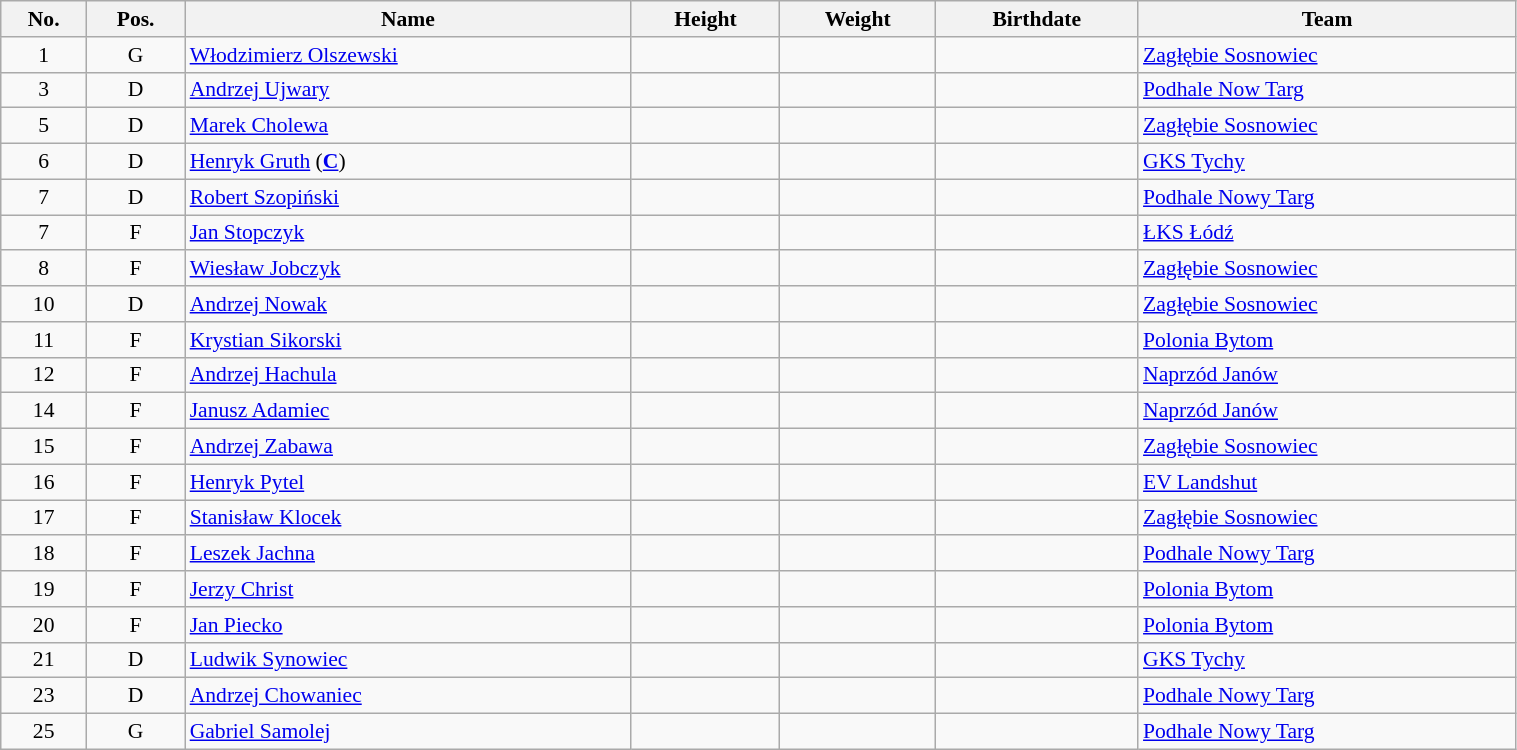<table class="wikitable sortable" width="80%" style="font-size: 90%; text-align: center;">
<tr>
<th>No.</th>
<th>Pos.</th>
<th>Name</th>
<th>Height</th>
<th>Weight</th>
<th>Birthdate</th>
<th>Team</th>
</tr>
<tr>
<td>1</td>
<td>G</td>
<td style="text-align:left;"><a href='#'>Włodzimierz Olszewski</a></td>
<td></td>
<td></td>
<td style="text-align:right;"></td>
<td style="text-align:left;"> <a href='#'>Zagłębie Sosnowiec</a></td>
</tr>
<tr>
<td>3</td>
<td>D</td>
<td style="text-align:left;"><a href='#'>Andrzej Ujwary</a></td>
<td></td>
<td></td>
<td style="text-align:right;"></td>
<td style="text-align:left;"> <a href='#'>Podhale Now Targ</a></td>
</tr>
<tr>
<td>5</td>
<td>D</td>
<td style="text-align:left;"><a href='#'>Marek Cholewa</a></td>
<td></td>
<td></td>
<td style="text-align:right;"></td>
<td style="text-align:left;"> <a href='#'>Zagłębie Sosnowiec</a></td>
</tr>
<tr>
<td>6</td>
<td>D</td>
<td style="text-align:left;"><a href='#'>Henryk Gruth</a> (<strong><a href='#'>C</a></strong>)</td>
<td></td>
<td></td>
<td style="text-align:right;"></td>
<td style="text-align:left;"> <a href='#'>GKS Tychy</a></td>
</tr>
<tr>
<td>7</td>
<td>D</td>
<td style="text-align:left;"><a href='#'>Robert Szopiński</a></td>
<td></td>
<td></td>
<td style="text-align:right;"></td>
<td style="text-align:left;"> <a href='#'>Podhale Nowy Targ</a></td>
</tr>
<tr>
<td>7</td>
<td>F</td>
<td style="text-align:left;"><a href='#'>Jan Stopczyk</a></td>
<td></td>
<td></td>
<td style="text-align:right;"></td>
<td style="text-align:left;"> <a href='#'>ŁKS Łódź</a></td>
</tr>
<tr>
<td>8</td>
<td>F</td>
<td style="text-align:left;"><a href='#'>Wiesław Jobczyk</a></td>
<td></td>
<td></td>
<td style="text-align:right;"></td>
<td style="text-align:left;"> <a href='#'>Zagłębie Sosnowiec</a></td>
</tr>
<tr>
<td>10</td>
<td>D</td>
<td style="text-align:left;"><a href='#'>Andrzej Nowak</a></td>
<td></td>
<td></td>
<td style="text-align:right;"></td>
<td style="text-align:left;"> <a href='#'>Zagłębie Sosnowiec</a></td>
</tr>
<tr>
<td>11</td>
<td>F</td>
<td style="text-align:left;"><a href='#'>Krystian Sikorski</a></td>
<td></td>
<td></td>
<td style="text-align:right;"></td>
<td style="text-align:left;"> <a href='#'>Polonia Bytom</a></td>
</tr>
<tr>
<td>12</td>
<td>F</td>
<td style="text-align:left;"><a href='#'>Andrzej Hachula</a></td>
<td></td>
<td></td>
<td style="text-align:right;"></td>
<td style="text-align:left;"> <a href='#'>Naprzód Janów</a></td>
</tr>
<tr>
<td>14</td>
<td>F</td>
<td style="text-align:left;"><a href='#'>Janusz Adamiec</a></td>
<td></td>
<td></td>
<td style="text-align:right;"></td>
<td style="text-align:left;"> <a href='#'>Naprzód Janów</a></td>
</tr>
<tr>
<td>15</td>
<td>F</td>
<td style="text-align:left;"><a href='#'>Andrzej Zabawa</a></td>
<td></td>
<td></td>
<td style="text-align:right;"></td>
<td style="text-align:left;"> <a href='#'>Zagłębie Sosnowiec</a></td>
</tr>
<tr>
<td>16</td>
<td>F</td>
<td style="text-align:left;"><a href='#'>Henryk Pytel</a></td>
<td></td>
<td></td>
<td style="text-align:right;"></td>
<td style="text-align:left;"> <a href='#'>EV Landshut</a></td>
</tr>
<tr>
<td>17</td>
<td>F</td>
<td style="text-align:left;"><a href='#'>Stanisław Klocek</a></td>
<td></td>
<td></td>
<td style="text-align:right;"></td>
<td style="text-align:left;"> <a href='#'>Zagłębie Sosnowiec</a></td>
</tr>
<tr>
<td>18</td>
<td>F</td>
<td style="text-align:left;"><a href='#'>Leszek Jachna</a></td>
<td></td>
<td></td>
<td style="text-align:right;"></td>
<td style="text-align:left;"> <a href='#'>Podhale Nowy Targ</a></td>
</tr>
<tr>
<td>19</td>
<td>F</td>
<td style="text-align:left;"><a href='#'>Jerzy Christ</a></td>
<td></td>
<td></td>
<td style="text-align:right;"></td>
<td style="text-align:left;"> <a href='#'>Polonia Bytom</a></td>
</tr>
<tr>
<td>20</td>
<td>F</td>
<td style="text-align:left;"><a href='#'>Jan Piecko</a></td>
<td></td>
<td></td>
<td style="text-align:right;"></td>
<td style="text-align:left;"> <a href='#'>Polonia Bytom</a></td>
</tr>
<tr>
<td>21</td>
<td>D</td>
<td style="text-align:left;"><a href='#'>Ludwik Synowiec</a></td>
<td></td>
<td></td>
<td style="text-align:right;"></td>
<td style="text-align:left;"> <a href='#'>GKS Tychy</a></td>
</tr>
<tr>
<td>23</td>
<td>D</td>
<td style="text-align:left;"><a href='#'>Andrzej Chowaniec</a></td>
<td></td>
<td></td>
<td style="text-align:right;"></td>
<td style="text-align:left;"> <a href='#'>Podhale Nowy Targ</a></td>
</tr>
<tr>
<td>25</td>
<td>G</td>
<td style="text-align:left;"><a href='#'>Gabriel Samolej</a></td>
<td></td>
<td></td>
<td style="text-align:right;"></td>
<td style="text-align:left;"> <a href='#'>Podhale Nowy Targ</a></td>
</tr>
</table>
